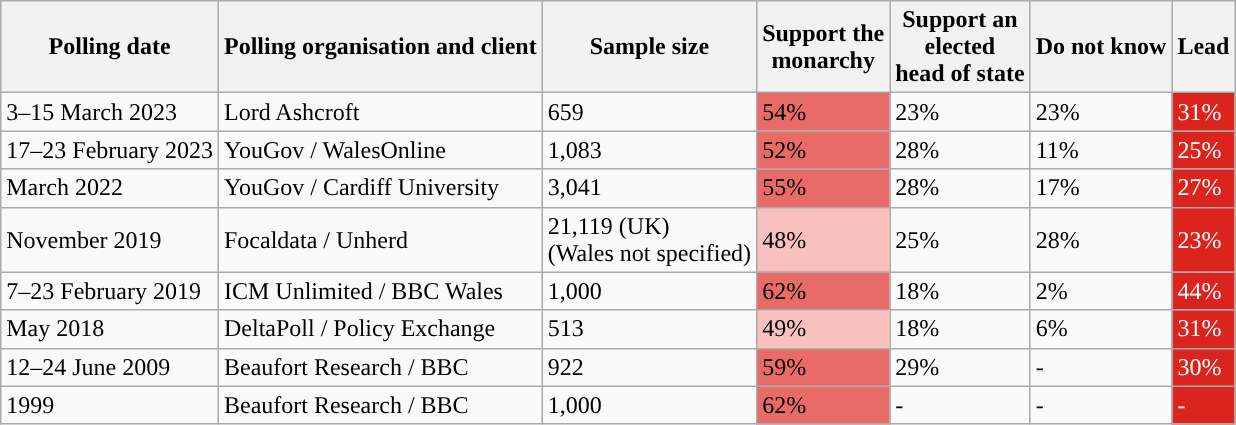<table class="wikitable">
<tr>
<th>Polling date</th>
<th>Polling organisation and client</th>
<th>Sample size</th>
<th>Support the<br>monarchy</th>
<th>Support an<br>elected<br>head of state</th>
<th>Do not know</th>
<th>Lead</th>
</tr>
<tr>
<td>3–15 March 2023</td>
<td>Lord Ashcroft</td>
<td>659</td>
<td style="background: rgb(233, 107, 103); ">54%</td>
<td>23%</td>
<td>23%</td>
<td style="background: rgb(220, 36, 31); color: white;">31%</td>
</tr>
<tr>
<td>17–23 February 2023</td>
<td>YouGov / WalesOnline</td>
<td>1,083</td>
<td style="background: rgb(233, 107, 103); ">52%</td>
<td>28%</td>
<td>11%</td>
<td style="background: rgb(220, 36, 31); color: white;">25%</td>
</tr>
<tr>
<td>March 2022</td>
<td>YouGov / Cardiff University</td>
<td>3,041</td>
<td style="background: rgb(233, 107, 103);">55%</td>
<td>28%</td>
<td>17%</td>
<td style="background: rgb(220, 36, 31); color: white;">27%</td>
</tr>
<tr>
<td>November 2019</td>
<td>Focaldata / Unherd</td>
<td>21,119 (UK)<br>(Wales not specified)</td>
<td style="background: rgb(248, 193, 190); ">48%</td>
<td>25%</td>
<td>28%</td>
<td style="background: rgb(220, 36, 31); color: white;">23%</td>
</tr>
<tr>
<td>7–23 February 2019</td>
<td>ICM Unlimited / BBC Wales</td>
<td>1,000</td>
<td style="background: rgb(233, 107, 103);">62%</td>
<td>18%</td>
<td>2%</td>
<td style="background: rgb(220, 36, 31); color: white;">44%</td>
</tr>
<tr>
<td>May 2018</td>
<td>DeltaPoll / Policy Exchange</td>
<td>513</td>
<td style="background: rgb(248, 193, 190); ">49%</td>
<td>18%</td>
<td>6%</td>
<td style="background: rgb(220, 36, 31); color: white;">31%</td>
</tr>
<tr>
<td>12–24 June 2009</td>
<td>Beaufort Research / BBC</td>
<td>922</td>
<td style="background: rgb(233, 107, 103);">59%</td>
<td>29%</td>
<td>-</td>
<td style="background: rgb(220, 36, 31); color: white;">30%</td>
</tr>
<tr>
<td>1999</td>
<td>Beaufort Research / BBC</td>
<td>1,000</td>
<td style="background: rgb(233, 107, 103);">62%</td>
<td>-</td>
<td>-</td>
<td style="background: rgb(220, 36, 31); color: white;">-</td>
</tr>
</table>
